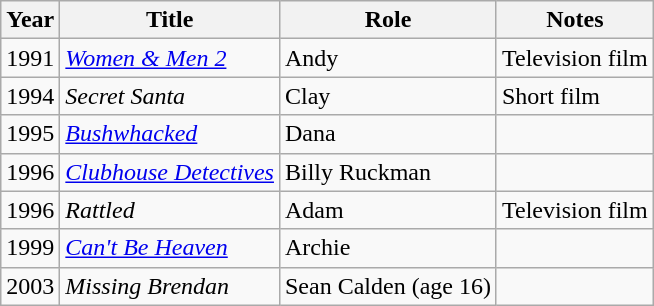<table class="wikitable sortable">
<tr>
<th>Year</th>
<th>Title</th>
<th>Role</th>
<th>Notes</th>
</tr>
<tr>
<td>1991</td>
<td><em><a href='#'>Women & Men 2</a></em></td>
<td>Andy</td>
<td>Television film</td>
</tr>
<tr>
<td>1994</td>
<td><em>Secret Santa</em></td>
<td>Clay</td>
<td>Short film</td>
</tr>
<tr>
<td>1995</td>
<td><em><a href='#'>Bushwhacked</a></em></td>
<td>Dana</td>
<td></td>
</tr>
<tr>
<td>1996</td>
<td><em><a href='#'>Clubhouse Detectives</a></em></td>
<td>Billy Ruckman</td>
<td></td>
</tr>
<tr>
<td>1996</td>
<td><em>Rattled</em></td>
<td>Adam</td>
<td>Television film</td>
</tr>
<tr>
<td>1999</td>
<td><em><a href='#'>Can't Be Heaven</a></em></td>
<td>Archie</td>
<td></td>
</tr>
<tr>
<td>2003</td>
<td><em>Missing Brendan</em></td>
<td>Sean Calden (age 16)</td>
<td></td>
</tr>
</table>
